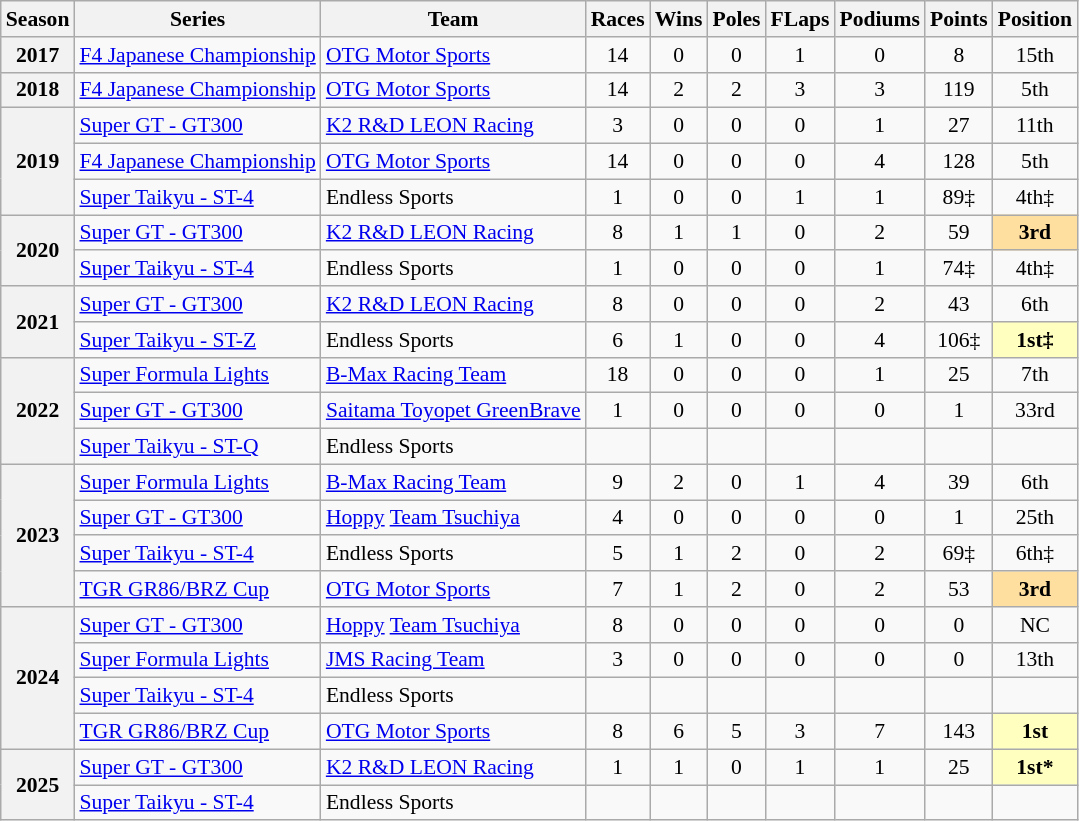<table class="wikitable" style="font-size: 90%; text-align:center">
<tr>
<th>Season</th>
<th>Series</th>
<th>Team</th>
<th>Races</th>
<th>Wins</th>
<th>Poles</th>
<th>FLaps</th>
<th>Podiums</th>
<th>Points</th>
<th>Position</th>
</tr>
<tr>
<th>2017</th>
<td align=left><a href='#'>F4 Japanese Championship</a></td>
<td align=left><a href='#'>OTG Motor Sports</a></td>
<td>14</td>
<td>0</td>
<td>0</td>
<td>1</td>
<td>0</td>
<td>8</td>
<td>15th</td>
</tr>
<tr>
<th>2018</th>
<td align=left><a href='#'>F4 Japanese Championship</a></td>
<td align=left><a href='#'>OTG Motor Sports</a></td>
<td>14</td>
<td>2</td>
<td>2</td>
<td>3</td>
<td>3</td>
<td>119</td>
<td>5th</td>
</tr>
<tr>
<th rowspan="3">2019</th>
<td align=left><a href='#'>Super GT - GT300</a></td>
<td align=left><a href='#'>K2 R&D LEON Racing</a></td>
<td>3</td>
<td>0</td>
<td>0</td>
<td>0</td>
<td>1</td>
<td>27</td>
<td>11th</td>
</tr>
<tr>
<td align=left><a href='#'>F4 Japanese Championship</a></td>
<td align=left><a href='#'>OTG Motor Sports</a></td>
<td>14</td>
<td>0</td>
<td>0</td>
<td>0</td>
<td>4</td>
<td>128</td>
<td>5th</td>
</tr>
<tr>
<td align=left><a href='#'>Super Taikyu - ST-4</a></td>
<td align=left>Endless Sports</td>
<td>1</td>
<td>0</td>
<td>0</td>
<td>1</td>
<td>1</td>
<td>89‡</td>
<td>4th‡</td>
</tr>
<tr>
<th rowspan="2">2020</th>
<td align="left"><a href='#'>Super GT - GT300</a></td>
<td align="left"><a href='#'>K2 R&D LEON Racing</a></td>
<td>8</td>
<td>1</td>
<td>1</td>
<td>0</td>
<td>2</td>
<td>59</td>
<td style="background:#FFDF9F"><strong>3rd</strong></td>
</tr>
<tr>
<td align="left"><a href='#'>Super Taikyu - ST-4</a></td>
<td align=left>Endless Sports</td>
<td>1</td>
<td>0</td>
<td>0</td>
<td>0</td>
<td>1</td>
<td>74‡</td>
<td>4th‡</td>
</tr>
<tr>
<th rowspan="2">2021</th>
<td align=left><a href='#'>Super GT - GT300</a></td>
<td align=left><a href='#'>K2 R&D LEON Racing</a></td>
<td>8</td>
<td>0</td>
<td>0</td>
<td>0</td>
<td>2</td>
<td>43</td>
<td>6th</td>
</tr>
<tr>
<td align=left><a href='#'>Super Taikyu - ST-Z</a></td>
<td align=left>Endless Sports</td>
<td>6</td>
<td>1</td>
<td>0</td>
<td>0</td>
<td>4</td>
<td>106‡</td>
<td style="background:#FFFFBF"><strong>1st‡</strong></td>
</tr>
<tr>
<th rowspan="3">2022</th>
<td align=left><a href='#'>Super Formula Lights</a></td>
<td align=left><a href='#'>B-Max Racing Team</a></td>
<td>18</td>
<td>0</td>
<td>0</td>
<td>0</td>
<td>1</td>
<td>25</td>
<td>7th</td>
</tr>
<tr>
<td align=left><a href='#'>Super GT - GT300</a></td>
<td align=left><a href='#'>Saitama Toyopet GreenBrave</a></td>
<td>1</td>
<td>0</td>
<td>0</td>
<td>0</td>
<td>0</td>
<td>1</td>
<td>33rd</td>
</tr>
<tr>
<td align=left><a href='#'>Super Taikyu - ST-Q</a></td>
<td align=left>Endless Sports</td>
<td></td>
<td></td>
<td></td>
<td></td>
<td></td>
<td></td>
<td></td>
</tr>
<tr>
<th rowspan="4">2023</th>
<td align=left><a href='#'>Super Formula Lights</a></td>
<td align=left><a href='#'>B-Max Racing Team</a></td>
<td>9</td>
<td>2</td>
<td>0</td>
<td>1</td>
<td>4</td>
<td>39</td>
<td>6th</td>
</tr>
<tr>
<td align=left><a href='#'>Super GT - GT300</a></td>
<td align=left><a href='#'>Hoppy</a> <a href='#'>Team Tsuchiya</a></td>
<td>4</td>
<td>0</td>
<td>0</td>
<td>0</td>
<td>0</td>
<td>1</td>
<td>25th</td>
</tr>
<tr>
<td align=left><a href='#'>Super Taikyu - ST-4</a></td>
<td align=left>Endless Sports</td>
<td>5</td>
<td>1</td>
<td>2</td>
<td>0</td>
<td>2</td>
<td>69‡</td>
<td>6th‡</td>
</tr>
<tr>
<td align=left><a href='#'>TGR GR86/BRZ Cup</a></td>
<td align=left><a href='#'>OTG Motor Sports</a></td>
<td>7</td>
<td>1</td>
<td>2</td>
<td>0</td>
<td>2</td>
<td>53</td>
<td style="background:#FFDF9F;"><strong>3rd</strong></td>
</tr>
<tr>
<th rowspan="4">2024</th>
<td align=left><a href='#'>Super GT - GT300</a></td>
<td align=left><a href='#'>Hoppy</a> <a href='#'>Team Tsuchiya</a></td>
<td>8</td>
<td>0</td>
<td>0</td>
<td>0</td>
<td>0</td>
<td>0</td>
<td>NC</td>
</tr>
<tr>
<td align=left><a href='#'>Super Formula Lights</a></td>
<td align=left><a href='#'>JMS Racing Team</a></td>
<td>3</td>
<td>0</td>
<td>0</td>
<td>0</td>
<td>0</td>
<td>0</td>
<td>13th</td>
</tr>
<tr>
<td align=left><a href='#'>Super Taikyu - ST-4</a></td>
<td align=left>Endless Sports</td>
<td></td>
<td></td>
<td></td>
<td></td>
<td></td>
<td></td>
<td></td>
</tr>
<tr>
<td align=left><a href='#'>TGR GR86/BRZ Cup</a></td>
<td align=left><a href='#'>OTG Motor Sports</a></td>
<td>8</td>
<td>6</td>
<td>5</td>
<td>3</td>
<td>7</td>
<td>143</td>
<td style="background:#FFFFBF"><strong>1st</strong></td>
</tr>
<tr>
<th rowspan="2">2025</th>
<td align=left><a href='#'>Super GT - GT300</a></td>
<td align=left><a href='#'>K2 R&D LEON Racing</a></td>
<td>1</td>
<td>1</td>
<td>0</td>
<td>1</td>
<td>1</td>
<td>25</td>
<td style="background:#FFFFBF"><strong>1st*</strong></td>
</tr>
<tr>
<td align=left><a href='#'>Super Taikyu - ST-4</a></td>
<td align=left>Endless Sports</td>
<td></td>
<td></td>
<td></td>
<td></td>
<td></td>
<td></td>
<td></td>
</tr>
</table>
